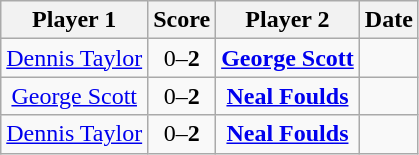<table class="wikitable" style="text-align: center">
<tr>
<th>Player 1</th>
<th>Score</th>
<th>Player 2</th>
<th>Date</th>
</tr>
<tr>
<td> <a href='#'>Dennis Taylor</a></td>
<td>0–<strong>2</strong></td>
<td> <strong><a href='#'>George Scott</a></strong></td>
<td></td>
</tr>
<tr>
<td> <a href='#'>George Scott</a></td>
<td>0–<strong>2</strong></td>
<td> <strong><a href='#'>Neal Foulds</a></strong></td>
<td></td>
</tr>
<tr>
<td> <a href='#'>Dennis Taylor</a></td>
<td>0–<strong>2</strong></td>
<td> <strong><a href='#'>Neal Foulds</a></strong></td>
<td></td>
</tr>
</table>
